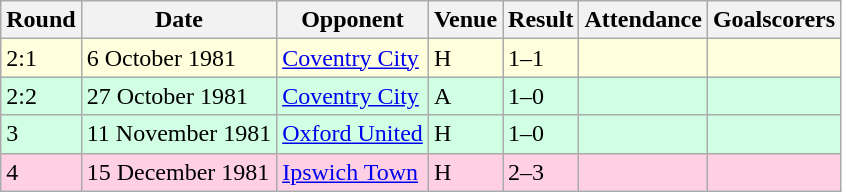<table class="wikitable">
<tr>
<th>Round</th>
<th>Date</th>
<th>Opponent</th>
<th>Venue</th>
<th>Result</th>
<th>Attendance</th>
<th>Goalscorers</th>
</tr>
<tr style="background-color: #ffffdd;">
<td>2:1</td>
<td>6 October 1981</td>
<td><a href='#'>Coventry City</a></td>
<td>H</td>
<td>1–1</td>
<td></td>
<td></td>
</tr>
<tr style="background-color: #d0ffe3;">
<td>2:2</td>
<td>27 October 1981</td>
<td><a href='#'>Coventry City</a></td>
<td>A</td>
<td>1–0</td>
<td></td>
<td></td>
</tr>
<tr style="background-color: #d0ffe3;">
<td>3</td>
<td>11 November 1981</td>
<td><a href='#'>Oxford United</a></td>
<td>H</td>
<td>1–0</td>
<td></td>
<td></td>
</tr>
<tr style="background-color: #ffd0e3;">
<td>4</td>
<td>15 December 1981</td>
<td><a href='#'>Ipswich Town</a></td>
<td>H</td>
<td>2–3</td>
<td></td>
<td></td>
</tr>
</table>
